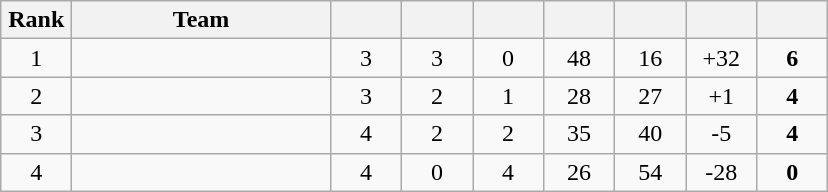<table class="wikitable" style="text-align:center;">
<tr>
<th width=40>Rank</th>
<th width=165>Team</th>
<th width=40></th>
<th width=40></th>
<th width=40></th>
<th width=40></th>
<th width=40></th>
<th width=40></th>
<th width=40></th>
</tr>
<tr>
<td>1</td>
<td style="text-align:left;"></td>
<td>3</td>
<td>3</td>
<td>0</td>
<td>48</td>
<td>16</td>
<td>+32</td>
<td><strong>6</strong></td>
</tr>
<tr>
<td>2</td>
<td style="text-align:left;"></td>
<td>3</td>
<td>2</td>
<td>1</td>
<td>28</td>
<td>27</td>
<td>+1</td>
<td><strong>4</strong></td>
</tr>
<tr>
<td>3</td>
<td style="text-align:left;"></td>
<td>4</td>
<td>2</td>
<td>2</td>
<td>35</td>
<td>40</td>
<td>-5</td>
<td><strong>4</strong></td>
</tr>
<tr>
<td>4</td>
<td style="text-align:left;"></td>
<td>4</td>
<td>0</td>
<td>4</td>
<td>26</td>
<td>54</td>
<td>-28</td>
<td><strong>0</strong></td>
</tr>
</table>
